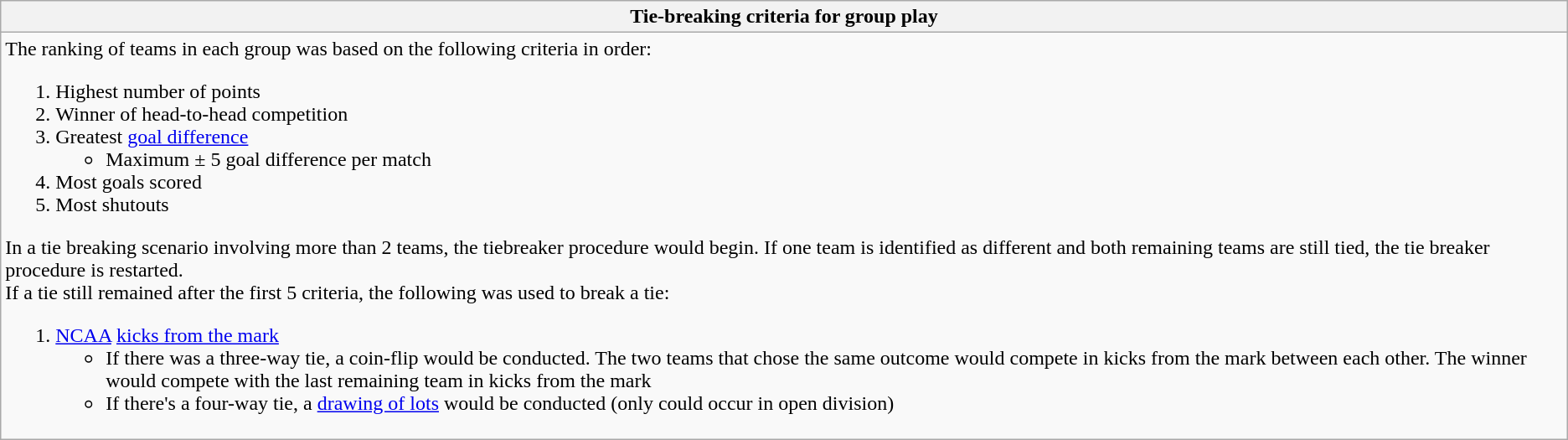<table class="wikitable mw-collapsible mw-collapsed">
<tr>
<th>Tie-breaking criteria for group play</th>
</tr>
<tr>
<td>The ranking of teams in each group was based on the following criteria in order:<br><ol><li>Highest number of points</li><li>Winner of head-to-head competition</li><li>Greatest <a href='#'>goal difference</a><ul><li>Maximum ± 5 goal difference per match</li></ul></li><li>Most goals scored</li><li>Most shutouts</li></ol>In a tie breaking scenario involving more than 2 teams, the tiebreaker procedure would begin. If one team is identified as different and both remaining teams are still tied, the tie breaker procedure is restarted.<br>If a tie still remained after the first 5 criteria, the following was used to break a tie:<ol><li><a href='#'>NCAA</a> <a href='#'>kicks from the mark</a><ul><li>If there was a three-way tie, a coin-flip would be conducted. The two teams that chose the same outcome would compete in kicks from the mark between each other. The winner would compete with the last remaining team in kicks from the mark</li><li>If there's a four-way tie, a <a href='#'>drawing of lots</a> would be conducted (only could occur in open division)</li></ul></li></ol></td>
</tr>
</table>
